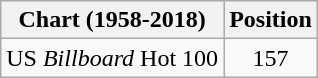<table class="wikitable plainrowheaders">
<tr>
<th>Chart (1958-2018)</th>
<th>Position</th>
</tr>
<tr>
<td>US <em>Billboard</em> Hot 100</td>
<td style="text-align:center;">157</td>
</tr>
</table>
